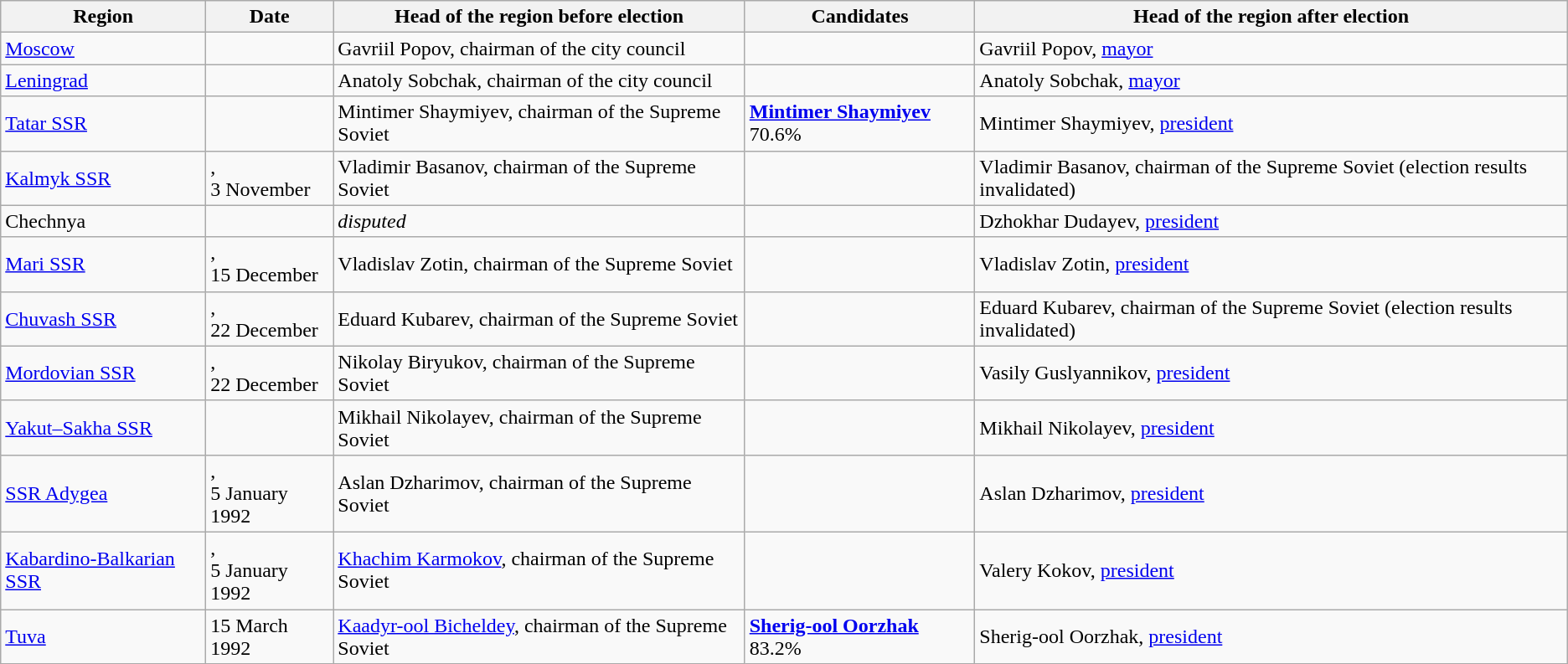<table class="wikitable sortable">
<tr>
<th>Region</th>
<th>Date</th>
<th>Head of the region before election</th>
<th>Candidates</th>
<th>Head of the region after election</th>
</tr>
<tr>
<td><a href='#'>Moscow</a></td>
<td></td>
<td>Gavriil Popov, chairman of the city council</td>
<td nowrap></td>
<td>Gavriil Popov, <a href='#'>mayor</a></td>
</tr>
<tr>
<td><a href='#'>Leningrad</a></td>
<td></td>
<td>Anatoly Sobchak, chairman of the city council</td>
<td nowrap></td>
<td>Anatoly Sobchak, <a href='#'>mayor</a></td>
</tr>
<tr>
<td><a href='#'>Tatar SSR</a></td>
<td></td>
<td>Mintimer Shaymiyev, chairman of the Supreme Soviet</td>
<td> <strong><a href='#'>Mintimer Shaymiyev</a></strong> 70.6%</td>
<td>Mintimer Shaymiyev, <a href='#'>president</a></td>
</tr>
<tr>
<td><a href='#'>Kalmyk SSR</a></td>
<td>,<br>3 November</td>
<td>Vladimir Basanov, chairman of the Supreme Soviet</td>
<td nowrap></td>
<td>Vladimir Basanov, chairman of the Supreme Soviet (election results invalidated)</td>
</tr>
<tr>
<td>Chechnya</td>
<td></td>
<td><em>disputed</em></td>
<td nowrap></td>
<td>Dzhokhar Dudayev, <a href='#'>president</a></td>
</tr>
<tr>
<td><a href='#'>Mari SSR</a></td>
<td>,<br>15 December</td>
<td>Vladislav Zotin, chairman of the Supreme Soviet</td>
<td nowrap></td>
<td>Vladislav Zotin, <a href='#'>president</a></td>
</tr>
<tr>
<td><a href='#'>Chuvash SSR</a></td>
<td>,<br>22 December</td>
<td>Eduard Kubarev, chairman of the Supreme Soviet</td>
<td nowrap></td>
<td>Eduard Kubarev, chairman of the Supreme Soviet (election results invalidated)</td>
</tr>
<tr>
<td><a href='#'>Mordovian SSR</a></td>
<td>,<br>22 December</td>
<td>Nikolay Biryukov, chairman of the Supreme Soviet</td>
<td nowrap></td>
<td>Vasily Guslyannikov, <a href='#'>president</a></td>
</tr>
<tr>
<td><a href='#'>Yakut–Sakha SSR</a></td>
<td></td>
<td>Mikhail Nikolayev, chairman of the Supreme Soviet</td>
<td nowrap></td>
<td>Mikhail Nikolayev, <a href='#'>president</a></td>
</tr>
<tr>
<td><a href='#'>SSR Adygea</a></td>
<td>,<br>5 January 1992</td>
<td>Aslan Dzharimov, chairman of the Supreme Soviet</td>
<td nowrap></td>
<td>Aslan Dzharimov, <a href='#'>president</a></td>
</tr>
<tr>
<td><a href='#'>Kabardino-Balkarian SSR</a></td>
<td>,<br>5 January 1992</td>
<td><a href='#'>Khachim Karmokov</a>, chairman of the Supreme Soviet</td>
<td nowrap></td>
<td>Valery Kokov, <a href='#'>president</a></td>
</tr>
<tr>
<td><a href='#'>Tuva</a></td>
<td>15 March 1992</td>
<td><a href='#'>Kaadyr-ool Bicheldey</a>, chairman of the Supreme Soviet</td>
<td> <strong><a href='#'>Sherig-ool Oorzhak</a></strong> 83.2%</td>
<td>Sherig-ool Oorzhak, <a href='#'>president</a></td>
</tr>
</table>
